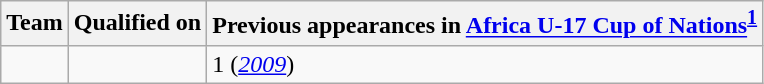<table class="wikitable sortable">
<tr>
<th>Team</th>
<th>Qualified on</th>
<th data-sort-type="number">Previous appearances in <a href='#'>Africa U-17 Cup of Nations</a><sup><strong><a href='#'>1</a></strong></sup></th>
</tr>
<tr>
<td></td>
<td></td>
<td>1 (<em><a href='#'>2009</a></em>)</td>
</tr>
</table>
